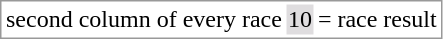<table border="0" style="border: 1px solid #999; background-color:#FFFFFF; text-align:center">
<tr>
<td>second column of every race</td>
<td style="background:#DFDDDF;">10</td>
<td>= race result</td>
</tr>
</table>
